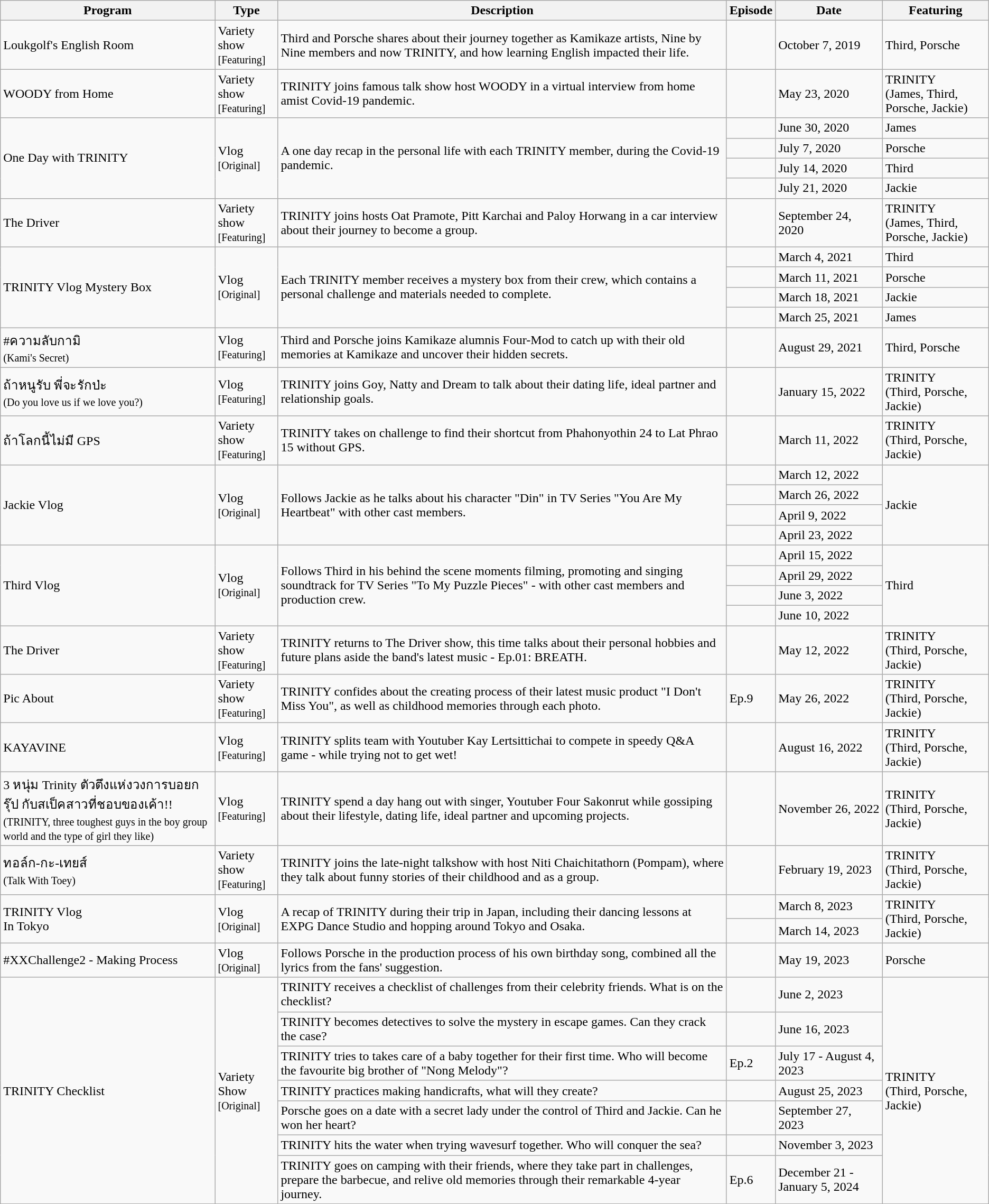<table class="wikitable sortable mw-collapsible mw-collapsed">
<tr>
<th>Program</th>
<th>Type</th>
<th>Description</th>
<th>Episode</th>
<th>Date</th>
<th>Featuring</th>
</tr>
<tr>
<td>Loukgolf's English Room</td>
<td>Variety show<br><small>[Featuring]</small></td>
<td>Third and Porsche shares about their journey together as Kamikaze artists, Nine by Nine members and now TRINITY, and how learning English impacted their life.</td>
<td></td>
<td>October 7, 2019</td>
<td>Third, Porsche</td>
</tr>
<tr>
<td>WOODY from Home</td>
<td>Variety show<br><small>[Featuring]</small></td>
<td>TRINITY joins famous talk show host WOODY in a virtual interview from home amist Covid-19 pandemic.</td>
<td></td>
<td>May 23, 2020</td>
<td>TRINITY<br>(James, Third, Porsche, Jackie)</td>
</tr>
<tr>
<td rowspan="4">One Day with TRINITY</td>
<td rowspan="4">Vlog<br><small>[Original]</small></td>
<td rowspan="4">A one day recap in the personal life with each TRINITY member, during the Covid-19 pandemic.</td>
<td></td>
<td>June 30, 2020</td>
<td>James</td>
</tr>
<tr>
<td></td>
<td>July 7, 2020</td>
<td>Porsche</td>
</tr>
<tr>
<td></td>
<td>July 14, 2020</td>
<td>Third</td>
</tr>
<tr>
<td></td>
<td>July 21, 2020</td>
<td>Jackie</td>
</tr>
<tr>
<td>The Driver</td>
<td>Variety show<br><small>[Featuring]</small></td>
<td>TRINITY joins hosts Oat Pramote, Pitt Karchai and Paloy Horwang in a car interview about their journey to become a group.</td>
<td></td>
<td>September 24, 2020</td>
<td>TRINITY<br>(James, Third, Porsche, Jackie)</td>
</tr>
<tr>
<td rowspan="4">TRINITY Vlog Mystery Box</td>
<td rowspan="4">Vlog<br><small>[Original]</small></td>
<td rowspan="4">Each TRINITY member receives a mystery box from their crew, which contains a personal challenge and materials needed to complete.</td>
<td></td>
<td>March 4, 2021</td>
<td>Third</td>
</tr>
<tr>
<td></td>
<td>March 11, 2021</td>
<td>Porsche</td>
</tr>
<tr>
<td></td>
<td>March 18, 2021</td>
<td>Jackie</td>
</tr>
<tr>
<td></td>
<td>March 25, 2021</td>
<td>James</td>
</tr>
<tr>
<td>#ความลับกามิ<br><small>(Kami's Secret)</small></td>
<td>Vlog<br><small>[Featuring]</small></td>
<td>Third and Porsche joins Kamikaze alumnis Four-Mod to catch up with their old memories at Kamikaze and uncover their hidden secrets.</td>
<td></td>
<td>August 29, 2021</td>
<td>Third, Porsche</td>
</tr>
<tr>
<td>ถ้าหนูรับ พี่จะรักป่ะ<br><small>(Do you love us if we love you?)</small></td>
<td>Vlog<br><small>[Featuring]</small></td>
<td>TRINITY joins Goy, Natty and Dream to talk about their dating life, ideal partner and relationship goals.</td>
<td></td>
<td>January 15, 2022</td>
<td>TRINITY<br>(Third, Porsche, Jackie)</td>
</tr>
<tr>
<td>ถ้าโลกนี้ไม่มี GPS</td>
<td>Variety show<br><small>[Featuring]</small></td>
<td>TRINITY takes on challenge to find their shortcut from Phahonyothin 24 to Lat Phrao 15 without GPS.</td>
<td></td>
<td>March 11, 2022</td>
<td>TRINITY<br>(Third, Porsche, Jackie)</td>
</tr>
<tr>
<td rowspan="4">Jackie Vlog</td>
<td rowspan="4">Vlog<br><small>[Original]</small></td>
<td rowspan="4">Follows Jackie as he talks about his character "Din" in TV Series "You Are My Heartbeat" with other cast members.</td>
<td></td>
<td>March 12, 2022</td>
<td rowspan="4">Jackie</td>
</tr>
<tr>
<td></td>
<td>March 26, 2022</td>
</tr>
<tr>
<td></td>
<td>April 9, 2022</td>
</tr>
<tr>
<td></td>
<td>April 23, 2022</td>
</tr>
<tr>
<td rowspan="4">Third Vlog</td>
<td rowspan="4">Vlog<br><small>[Original]</small></td>
<td rowspan="4">Follows Third in his behind the scene moments filming, promoting and singing soundtrack for TV Series "To My Puzzle Pieces" - with other cast members and production crew.</td>
<td></td>
<td>April 15, 2022</td>
<td rowspan="4">Third</td>
</tr>
<tr>
<td></td>
<td>April 29, 2022</td>
</tr>
<tr>
<td></td>
<td>June 3, 2022</td>
</tr>
<tr>
<td></td>
<td>June 10, 2022</td>
</tr>
<tr>
<td>The Driver</td>
<td>Variety show<br><small>[Featuring]</small></td>
<td>TRINITY returns to The Driver show, this time talks about their personal hobbies and future plans aside the band's latest music - Ep.01: BREATH.</td>
<td></td>
<td>May 12, 2022</td>
<td>TRINITY<br>(Third, Porsche, Jackie)</td>
</tr>
<tr>
<td>Pic About</td>
<td>Variety show<br><small>[Featuring]</small></td>
<td>TRINITY confides about the creating process of their latest music product "I Don't Miss You", as well as childhood memories through each photo.</td>
<td>Ep.9<br><small></small>
<small></small></td>
<td>May 26, 2022</td>
<td>TRINITY<br>(Third, Porsche, Jackie)</td>
</tr>
<tr>
<td>KAYAVINE</td>
<td>Vlog<br><small>[Featuring]</small></td>
<td>TRINITY splits team with Youtuber Kay Lertsittichai to compete in speedy Q&A game - while trying not to get wet!</td>
<td></td>
<td>August 16, 2022</td>
<td>TRINITY<br>(Third, Porsche, Jackie)</td>
</tr>
<tr>
<td>3 หนุ่ม Trinity ตัวตึงแห่งวงการบอยกรุ๊ป กับสเป็คสาวที่ชอบของเค้า!!<br><small>(TRINITY, three toughest guys in the boy group world and the type of girl they like)</small></td>
<td>Vlog<br><small>[Featuring]</small></td>
<td>TRINITY spend a day hang out with singer, Youtuber Four Sakonrut while gossiping about their lifestyle, dating life, ideal partner and upcoming projects.</td>
<td></td>
<td>November 26, 2022</td>
<td>TRINITY<br>(Third, Porsche, Jackie)</td>
</tr>
<tr>
<td>ทอล์ก-กะ-เทยส์<br><small>(Talk With Toey)</small></td>
<td>Variety show<br><small>[Featuring]</small></td>
<td>TRINITY joins the late-night talkshow with host Niti Chaichitathorn (Pompam), where they talk about funny stories of their childhood and as a group.</td>
<td></td>
<td>February 19, 2023</td>
<td>TRINITY<br>(Third, Porsche, Jackie)</td>
</tr>
<tr>
<td rowspan="2">TRINITY Vlog<br>In Tokyo</td>
<td rowspan="2">Vlog<br><small>[Original]</small></td>
<td rowspan="2">A recap of TRINITY during their trip in Japan, including their dancing lessons at EXPG Dance Studio and hopping around Tokyo and Osaka.</td>
<td></td>
<td>March 8, 2023</td>
<td rowspan="2">TRINITY<br>(Third, Porsche, Jackie)</td>
</tr>
<tr>
<td></td>
<td>March 14, 2023</td>
</tr>
<tr>
<td>#XXChallenge2 - Making Process</td>
<td>Vlog<br><small>[Original]</small></td>
<td>Follows Porsche in the production process of his own birthday song, combined all the lyrics from the fans' suggestion.</td>
<td></td>
<td>May 19, 2023</td>
<td>Porsche</td>
</tr>
<tr>
<td rowspan="7">TRINITY Checklist</td>
<td rowspan="7">Variety Show<br><small>[Original]</small></td>
<td>TRINITY receives a checklist of challenges from their celebrity friends. What is on the checklist?</td>
<td></td>
<td>June 2, 2023</td>
<td rowspan="7">TRINITY<br>(Third, Porsche, Jackie)</td>
</tr>
<tr>
<td>TRINITY becomes detectives to solve the mystery in escape games. Can they crack the case?</td>
<td></td>
<td>June 16, 2023</td>
</tr>
<tr>
<td>TRINITY tries to takes care of a baby together for their first time. Who will become the favourite big brother of "Nong Melody"?</td>
<td>Ep.2<br><small></small>
<small></small></td>
<td>July 17 - August 4, 2023</td>
</tr>
<tr>
<td>TRINITY practices making handicrafts, what will they create?</td>
<td></td>
<td>August 25, 2023</td>
</tr>
<tr>
<td>Porsche goes on a date with a secret lady under the control of Third and Jackie. Can he won her heart?</td>
<td></td>
<td>September 27, 2023</td>
</tr>
<tr>
<td>TRINITY hits the water when trying wavesurf together. Who will conquer the sea?</td>
<td></td>
<td>November 3, 2023</td>
</tr>
<tr>
<td>TRINITY goes on camping with their friends, where they take part in challenges, prepare the barbecue, and relive old memories through their remarkable 4-year journey.</td>
<td>Ep.6<br><small></small>
<small></small></td>
<td>December 21 - January 5, 2024</td>
</tr>
</table>
